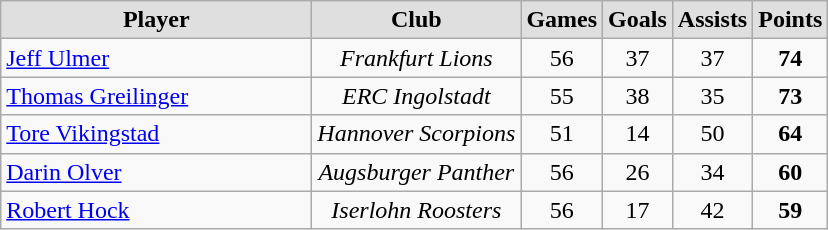<table class="wikitable">
<tr align="center">
<td width="200" bgcolor="#dfdfdf"><strong>Player</strong></td>
<td bgcolor="#dfdfdf"><strong>Club</strong></td>
<td bgcolor="#dfdfdf"><strong>Games</strong></td>
<td bgcolor="#dfdfdf"><strong>Goals</strong></td>
<td bgcolor="#dfdfdf"><strong>Assists</strong></td>
<td bgcolor="#dfdfdf"><strong>Points</strong></td>
</tr>
<tr align="center">
<td align="left"> <a href='#'>Jeff Ulmer</a></td>
<td><em>Frankfurt Lions</em></td>
<td>56</td>
<td>37</td>
<td>37</td>
<td><strong>74</strong></td>
</tr>
<tr align="center">
<td align="left"> <a href='#'>Thomas Greilinger</a></td>
<td><em>ERC Ingolstadt</em></td>
<td>55</td>
<td>38</td>
<td>35</td>
<td><strong>73</strong></td>
</tr>
<tr align="center">
<td align="left"> <a href='#'>Tore Vikingstad</a></td>
<td><em>Hannover Scorpions</em></td>
<td>51</td>
<td>14</td>
<td>50</td>
<td><strong>64</strong></td>
</tr>
<tr align="center">
<td align="left"> <a href='#'>Darin Olver</a></td>
<td><em>Augsburger Panther</em></td>
<td>56</td>
<td>26</td>
<td>34</td>
<td><strong>60</strong></td>
</tr>
<tr align="center">
<td align="left"> <a href='#'>Robert Hock</a></td>
<td><em>Iserlohn Roosters</em></td>
<td>56</td>
<td>17</td>
<td>42</td>
<td><strong>59</strong></td>
</tr>
</table>
